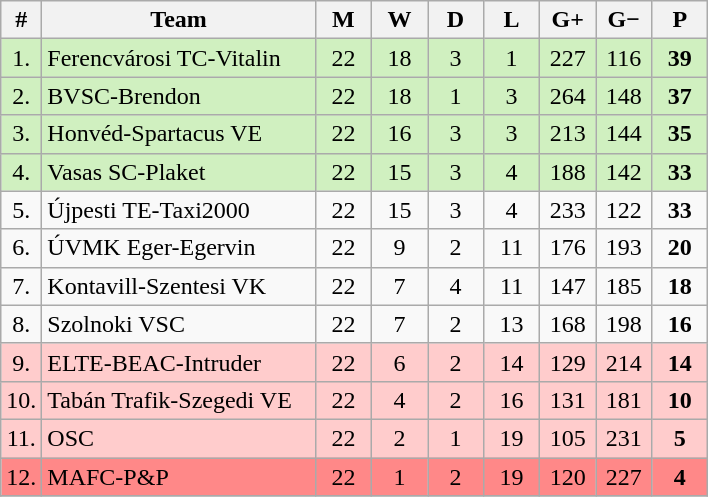<table class="wikitable" style="text-align: center;">
<tr>
<th width="15">#</th>
<th width="175">Team</th>
<th width="30">M</th>
<th width="30">W</th>
<th width="30">D</th>
<th width="30">L</th>
<th width="30">G+</th>
<th width="30">G−</th>
<th width="30">P</th>
</tr>
<tr style="background: #D0F0C0;">
<td>1.</td>
<td align="left">Ferencvárosi TC-Vitalin</td>
<td>22</td>
<td>18</td>
<td>3</td>
<td>1</td>
<td>227</td>
<td>116</td>
<td><strong>39</strong></td>
</tr>
<tr style="background: #D0F0C0;">
<td>2.</td>
<td align="left">BVSC-Brendon</td>
<td>22</td>
<td>18</td>
<td>1</td>
<td>3</td>
<td>264</td>
<td>148</td>
<td><strong>37</strong></td>
</tr>
<tr style="background: #D0F0C0;">
<td>3.</td>
<td align="left">Honvéd-Spartacus VE</td>
<td>22</td>
<td>16</td>
<td>3</td>
<td>3</td>
<td>213</td>
<td>144</td>
<td><strong>35</strong></td>
</tr>
<tr style="background: #D0F0C0;">
<td>4.</td>
<td align="left">Vasas SC-Plaket</td>
<td>22</td>
<td>15</td>
<td>3</td>
<td>4</td>
<td>188</td>
<td>142</td>
<td><strong>33</strong></td>
</tr>
<tr>
<td>5.</td>
<td align="left">Újpesti TE-Taxi2000</td>
<td>22</td>
<td>15</td>
<td>3</td>
<td>4</td>
<td>233</td>
<td>122</td>
<td><strong>33</strong></td>
</tr>
<tr>
<td>6.</td>
<td align="left">ÚVMK Eger-Egervin</td>
<td>22</td>
<td>9</td>
<td>2</td>
<td>11</td>
<td>176</td>
<td>193</td>
<td><strong>20</strong></td>
</tr>
<tr>
<td>7.</td>
<td align="left">Kontavill-Szentesi VK</td>
<td>22</td>
<td>7</td>
<td>4</td>
<td>11</td>
<td>147</td>
<td>185</td>
<td><strong>18</strong></td>
</tr>
<tr>
<td>8.</td>
<td align="left">Szolnoki VSC</td>
<td>22</td>
<td>7</td>
<td>2</td>
<td>13</td>
<td>168</td>
<td>198</td>
<td><strong>16</strong></td>
</tr>
<tr style="background: #FFCCCC;">
<td>9.</td>
<td align="left">ELTE-BEAC-Intruder</td>
<td>22</td>
<td>6</td>
<td>2</td>
<td>14</td>
<td>129</td>
<td>214</td>
<td><strong>14</strong></td>
</tr>
<tr style="background: #FFCCCC;">
<td>10.</td>
<td align="left">Tabán Trafik-Szegedi VE</td>
<td>22</td>
<td>4</td>
<td>2</td>
<td>16</td>
<td>131</td>
<td>181</td>
<td><strong>10</strong></td>
</tr>
<tr style="background: #FFCCCC;">
<td>11.</td>
<td align="left">OSC</td>
<td>22</td>
<td>2</td>
<td>1</td>
<td>19</td>
<td>105</td>
<td>231</td>
<td><strong>5</strong></td>
</tr>
<tr style="background: #FF8888;">
<td>12.</td>
<td align="left">MAFC-P&P</td>
<td>22</td>
<td>1</td>
<td>2</td>
<td>19</td>
<td>120</td>
<td>227</td>
<td><strong>4</strong></td>
</tr>
<tr>
</tr>
</table>
